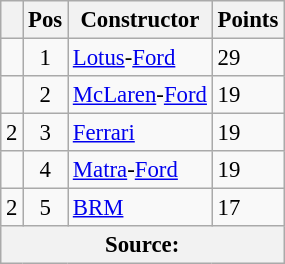<table class="wikitable" style="font-size: 95%;">
<tr>
<th></th>
<th>Pos</th>
<th>Constructor</th>
<th>Points</th>
</tr>
<tr>
<td align="left"></td>
<td align="center">1</td>
<td> <a href='#'>Lotus</a>-<a href='#'>Ford</a></td>
<td align="left">29</td>
</tr>
<tr>
<td align="left"></td>
<td align="center">2</td>
<td> <a href='#'>McLaren</a>-<a href='#'>Ford</a></td>
<td align="left">19</td>
</tr>
<tr>
<td align="left"> 2</td>
<td align="center">3</td>
<td> <a href='#'>Ferrari</a></td>
<td align="left">19</td>
</tr>
<tr>
<td align="left"></td>
<td align="center">4</td>
<td> <a href='#'>Matra</a>-<a href='#'>Ford</a></td>
<td align="left">19</td>
</tr>
<tr>
<td align="left"> 2</td>
<td align="center">5</td>
<td> <a href='#'>BRM</a></td>
<td align="left">17</td>
</tr>
<tr>
<th colspan=4>Source: </th>
</tr>
</table>
